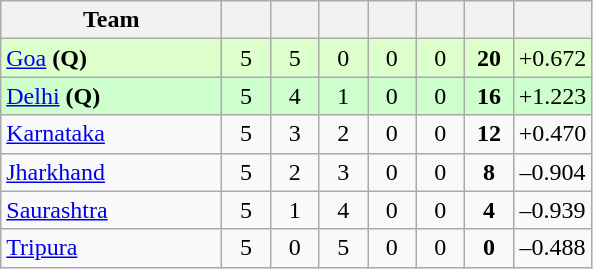<table class="wikitable" style="text-align:center">
<tr>
<th style="width:140px;">Team</th>
<th style="width:25px;"></th>
<th style="width:25px;"></th>
<th style="width:25px;"></th>
<th style="width:25px;"></th>
<th style="width:25px;"></th>
<th style="width:25px;"></th>
<th style="width:40px;"></th>
</tr>
<tr style="background:#dfc;">
<td style="text-align:left"><a href='#'>Goa</a>  <strong>(Q)</strong></td>
<td>5</td>
<td>5</td>
<td>0</td>
<td>0</td>
<td>0</td>
<td><strong>20</strong></td>
<td>+0.672</td>
</tr>
<tr style="background:#cfc;">
<td style="text-align:left"><a href='#'>Delhi</a> <strong>(Q)</strong></td>
<td>5</td>
<td>4</td>
<td>1</td>
<td>0</td>
<td>0</td>
<td><strong>16</strong></td>
<td>+1.223</td>
</tr>
<tr>
<td style="text-align:left"><a href='#'>Karnataka</a></td>
<td>5</td>
<td>3</td>
<td>2</td>
<td>0</td>
<td>0</td>
<td><strong>12</strong></td>
<td>+0.470</td>
</tr>
<tr>
<td style="text-align:left"><a href='#'>Jharkhand</a></td>
<td>5</td>
<td>2</td>
<td>3</td>
<td>0</td>
<td>0</td>
<td><strong>8</strong></td>
<td>–0.904</td>
</tr>
<tr>
<td style="text-align:left"><a href='#'>Saurashtra</a></td>
<td>5</td>
<td>1</td>
<td>4</td>
<td>0</td>
<td>0</td>
<td><strong>4</strong></td>
<td>–0.939</td>
</tr>
<tr>
<td style="text-align:left"><a href='#'>Tripura</a></td>
<td>5</td>
<td>0</td>
<td>5</td>
<td>0</td>
<td>0</td>
<td><strong>0</strong></td>
<td>–0.488</td>
</tr>
</table>
